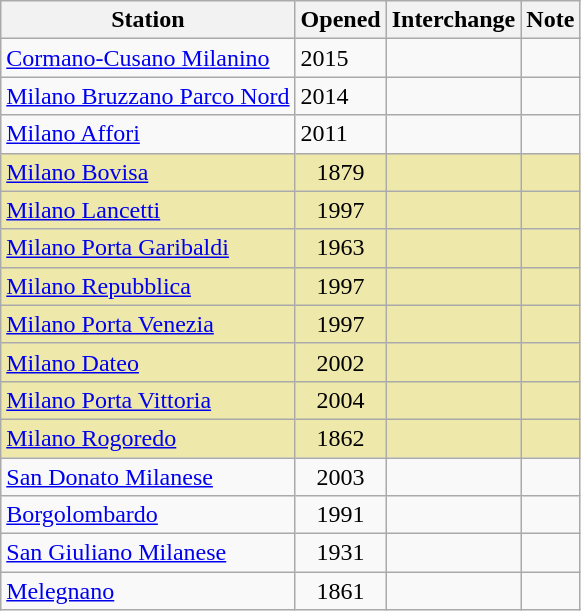<table class="wikitable" style="text-align:left;">
<tr>
<th>Station</th>
<th>Opened</th>
<th>Interchange</th>
<th>Note</th>
</tr>
<tr>
<td><a href='#'>Cormano-Cusano Milanino</a></td>
<td>2015</td>
<td> </td>
<td></td>
</tr>
<tr>
<td><a href='#'>Milano Bruzzano Parco Nord</a></td>
<td>2014</td>
<td> </td>
<td></td>
</tr>
<tr>
<td><a href='#'>Milano Affori</a></td>
<td>2011</td>
<td>     </td>
<td></td>
</tr>
<tr bgcolor="#eee8aa">
<td><a href='#'>Milano Bovisa</a></td>
<td align=center>1879</td>
<td>      <a href='#'></a></td>
<td></td>
</tr>
<tr bgcolor="#eee8aa">
<td><a href='#'>Milano Lancetti</a></td>
<td align=center>1997</td>
<td>    </td>
<td></td>
</tr>
<tr bgcolor="#eee8aa">
<td><a href='#'>Milano Porta Garibaldi</a></td>
<td align=center>1963</td>
<td>           <a href='#'></a></td>
<td></td>
</tr>
<tr bgcolor="#eee8aa">
<td><a href='#'>Milano Repubblica</a></td>
<td align=center>1997</td>
<td>     </td>
<td></td>
</tr>
<tr bgcolor="#eee8aa">
<td><a href='#'>Milano Porta Venezia</a></td>
<td align=center>1997</td>
<td>     </td>
<td></td>
</tr>
<tr bgcolor="#eee8aa">
<td><a href='#'>Milano Dateo</a></td>
<td align=center>2002</td>
<td>     </td>
<td></td>
</tr>
<tr bgcolor="#eee8aa">
<td><a href='#'>Milano Porta Vittoria</a></td>
<td align=center>2004</td>
<td>    </td>
<td></td>
</tr>
<tr bgcolor="#eee8aa">
<td><a href='#'>Milano Rogoredo</a></td>
<td align=center>1862</td>
<td>    </td>
<td></td>
</tr>
<tr>
<td><a href='#'>San Donato Milanese</a></td>
<td align=center>2003</td>
<td></td>
<td></td>
</tr>
<tr>
<td><a href='#'>Borgolombardo</a></td>
<td align=center>1991</td>
<td></td>
<td></td>
</tr>
<tr>
<td><a href='#'>San Giuliano Milanese</a></td>
<td align=center>1931</td>
<td></td>
<td></td>
</tr>
<tr>
<td><a href='#'>Melegnano</a></td>
<td align=center>1861</td>
<td></td>
<td></td>
</tr>
</table>
